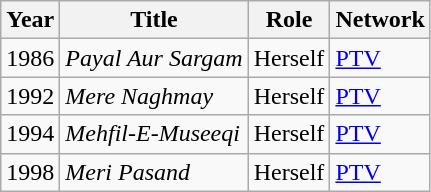<table class="wikitable sortable plainrowheaders">
<tr style="text-align:center;">
<th scope="col">Year</th>
<th scope="col">Title</th>
<th scope="col">Role</th>
<th scope="col">Network</th>
</tr>
<tr>
<td>1986</td>
<td><em>Payal Aur Sargam</em></td>
<td>Herself</td>
<td><a href='#'>PTV</a></td>
</tr>
<tr>
<td>1992</td>
<td><em>Mere Naghmay</em></td>
<td>Herself</td>
<td><a href='#'>PTV</a></td>
</tr>
<tr>
<td>1994</td>
<td><em>Mehfil-E-Museeqi</em></td>
<td>Herself</td>
<td><a href='#'>PTV</a></td>
</tr>
<tr>
<td>1998</td>
<td><em>Meri Pasand</em></td>
<td>Herself</td>
<td><a href='#'>PTV</a></td>
</tr>
</table>
